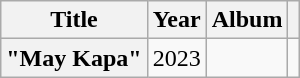<table class="wikitable plainrowheaders" style="text-align:center;">
<tr>
<th class="unsortable" scope="col">Title</th>
<th class="unsortable" scope="col">Year</th>
<th class="unsortable" scope="col">Album</th>
<th class="unsortable" scope="col"></th>
</tr>
<tr>
<th scope="row">"May Kapa"<br></th>
<td>2023</td>
<td></td>
<td></td>
</tr>
</table>
